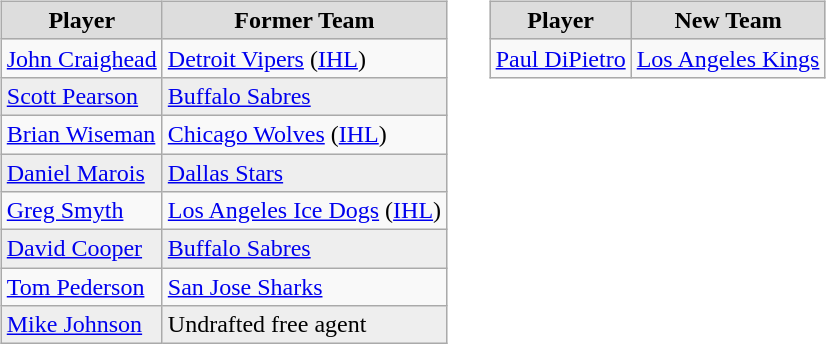<table cellspacing="10">
<tr>
<td valign="top"><br><table class="wikitable">
<tr align="center"  bgcolor="#dddddd">
<td><strong>Player</strong></td>
<td><strong>Former Team</strong></td>
</tr>
<tr>
<td><a href='#'>John Craighead</a></td>
<td><a href='#'>Detroit Vipers</a> (<a href='#'>IHL</a>)</td>
</tr>
<tr bgcolor="#eeeeee">
<td><a href='#'>Scott Pearson</a></td>
<td><a href='#'>Buffalo Sabres</a></td>
</tr>
<tr>
<td><a href='#'>Brian Wiseman</a></td>
<td><a href='#'>Chicago Wolves</a> (<a href='#'>IHL</a>)</td>
</tr>
<tr bgcolor="#eeeeee">
<td><a href='#'>Daniel Marois</a></td>
<td><a href='#'>Dallas Stars</a></td>
</tr>
<tr>
<td><a href='#'>Greg Smyth</a></td>
<td><a href='#'>Los Angeles Ice Dogs</a> (<a href='#'>IHL</a>)</td>
</tr>
<tr bgcolor="#eeeeee">
<td><a href='#'>David Cooper</a></td>
<td><a href='#'>Buffalo Sabres</a></td>
</tr>
<tr>
<td><a href='#'>Tom Pederson</a></td>
<td><a href='#'>San Jose Sharks</a></td>
</tr>
<tr bgcolor="#eeeeee">
<td><a href='#'>Mike Johnson</a></td>
<td>Undrafted free agent</td>
</tr>
</table>
</td>
<td valign="top"><br><table class="wikitable">
<tr align="center"  bgcolor="#dddddd">
<td><strong>Player</strong></td>
<td><strong>New Team</strong></td>
</tr>
<tr>
<td><a href='#'>Paul DiPietro</a></td>
<td><a href='#'>Los Angeles Kings</a></td>
</tr>
</table>
</td>
</tr>
</table>
